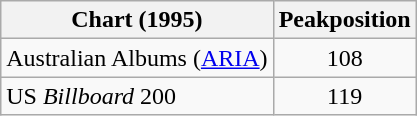<table class="wikitable">
<tr>
<th>Chart (1995)</th>
<th>Peakposition</th>
</tr>
<tr>
<td>Australian Albums (<a href='#'>ARIA</a>)</td>
<td align="center">108</td>
</tr>
<tr>
<td>US <em>Billboard</em> 200</td>
<td align="center">119</td>
</tr>
</table>
